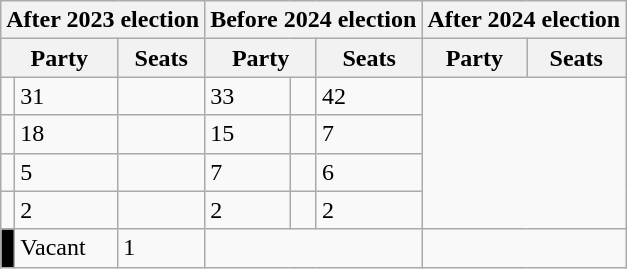<table class="wikitable">
<tr>
<th colspan="3">After 2023 election</th>
<th colspan="3">Before 2024 election</th>
<th colspan="3">After 2024 election</th>
</tr>
<tr>
<th colspan="2">Party</th>
<th>Seats</th>
<th colspan="2">Party</th>
<th>Seats</th>
<th colspan="2">Party</th>
<th>Seats</th>
</tr>
<tr>
<td></td>
<td>31</td>
<td></td>
<td>33</td>
<td></td>
<td>42</td>
</tr>
<tr>
<td></td>
<td>18</td>
<td></td>
<td>15</td>
<td></td>
<td>7</td>
</tr>
<tr>
<td></td>
<td>5</td>
<td></td>
<td>7</td>
<td></td>
<td>6</td>
</tr>
<tr>
<td></td>
<td>2</td>
<td></td>
<td>2</td>
<td></td>
<td>2</td>
</tr>
<tr>
<td style="width: 2px; background-color: #000000;" data-sort-value="Vacant"></td>
<td scope="row" style="text-align: left;">Vacant</td>
<td>1</td>
<td colspan="3"></td>
<td colspan="3"></td>
</tr>
</table>
